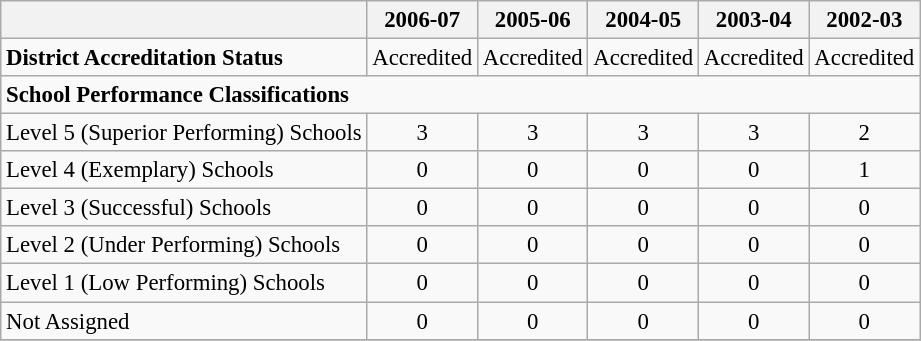<table class="wikitable" style="font-size: 95%;">
<tr>
<th></th>
<th>2006-07</th>
<th>2005-06</th>
<th>2004-05</th>
<th>2003-04</th>
<th>2002-03</th>
</tr>
<tr>
<td align="left"><strong>District Accreditation Status</strong></td>
<td align="center">Accredited</td>
<td align="center">Accredited</td>
<td align="center">Accredited</td>
<td align="center">Accredited</td>
<td align="center">Accredited</td>
</tr>
<tr>
<td align="left" colspan="6"><strong>School Performance Classifications</strong></td>
</tr>
<tr>
<td align="left">Level 5 (Superior Performing) Schools</td>
<td align="center">3</td>
<td align="center">3</td>
<td align="center">3</td>
<td align="center">3</td>
<td align="center">2</td>
</tr>
<tr>
<td align="left">Level 4 (Exemplary) Schools</td>
<td align="center">0</td>
<td align="center">0</td>
<td align="center">0</td>
<td align="center">0</td>
<td align="center">1</td>
</tr>
<tr>
<td align="left">Level 3 (Successful) Schools</td>
<td align="center">0</td>
<td align="center">0</td>
<td align="center">0</td>
<td align="center">0</td>
<td align="center">0</td>
</tr>
<tr>
<td align="left">Level 2 (Under Performing) Schools</td>
<td align="center">0</td>
<td align="center">0</td>
<td align="center">0</td>
<td align="center">0</td>
<td align="center">0</td>
</tr>
<tr>
<td align="left">Level 1 (Low Performing) Schools</td>
<td align="center">0</td>
<td align="center">0</td>
<td align="center">0</td>
<td align="center">0</td>
<td align="center">0</td>
</tr>
<tr>
<td align="left">Not Assigned</td>
<td align="center">0</td>
<td align="center">0</td>
<td align="center">0</td>
<td align="center">0</td>
<td align="center">0</td>
</tr>
<tr>
</tr>
</table>
